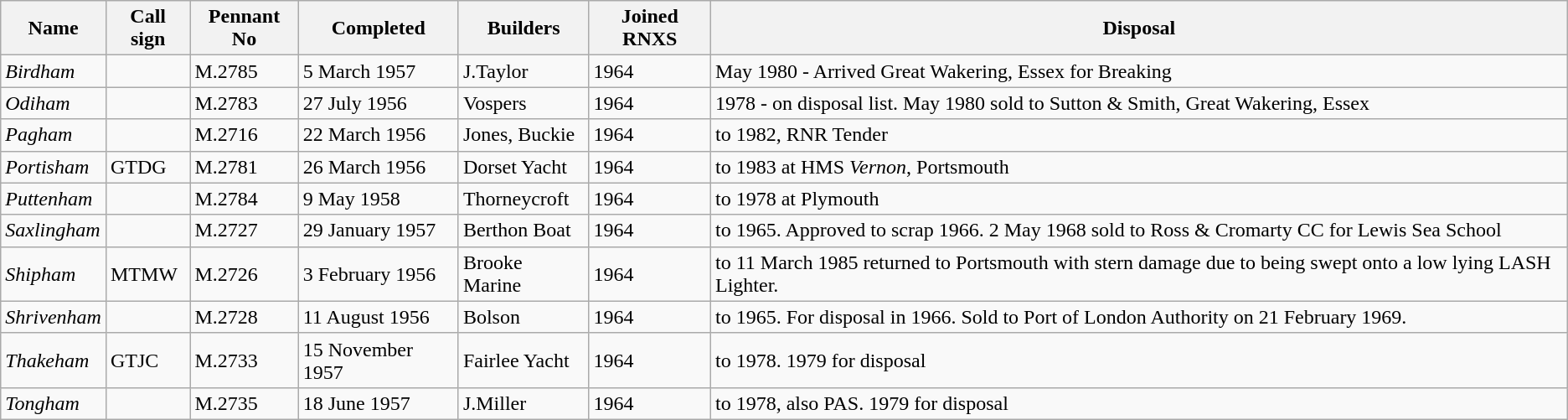<table class="wikitable">
<tr>
<th>Name</th>
<th>Call sign</th>
<th>Pennant No</th>
<th>Completed</th>
<th>Builders</th>
<th>Joined RNXS</th>
<th>Disposal</th>
</tr>
<tr>
<td><em>Birdham</em></td>
<td></td>
<td>M.2785</td>
<td>5 March 1957</td>
<td>J.Taylor</td>
<td>1964</td>
<td>May 1980 - Arrived Great Wakering, Essex for Breaking</td>
</tr>
<tr>
<td><em>Odiham</em></td>
<td></td>
<td>M.2783</td>
<td>27 July 1956</td>
<td>Vospers</td>
<td>1964</td>
<td>1978 - on disposal list. May 1980 sold to Sutton & Smith, Great Wakering, Essex</td>
</tr>
<tr>
<td><em>Pagham</em></td>
<td></td>
<td>M.2716</td>
<td>22 March 1956</td>
<td>Jones,  Buckie</td>
<td>1964</td>
<td>to 1982, RNR Tender</td>
</tr>
<tr>
<td><em>Portisham</em></td>
<td>GTDG</td>
<td>M.2781</td>
<td>26 March 1956</td>
<td>Dorset Yacht</td>
<td>1964</td>
<td>to 1983 at HMS <em>Vernon</em>,  Portsmouth</td>
</tr>
<tr>
<td><em>Puttenham</em></td>
<td></td>
<td>M.2784</td>
<td>9 May 1958</td>
<td>Thorneycroft</td>
<td>1964</td>
<td>to 1978 at Plymouth</td>
</tr>
<tr>
<td><em>Saxlingham</em></td>
<td></td>
<td>M.2727</td>
<td>29 January 1957</td>
<td>Berthon Boat</td>
<td>1964</td>
<td>to 1965.  Approved to scrap 1966. 2 May 1968 sold to Ross & Cromarty CC for Lewis Sea School</td>
</tr>
<tr>
<td><em>Shipham</em></td>
<td>MTMW</td>
<td>M.2726</td>
<td>3 February 1956</td>
<td>Brooke Marine</td>
<td>1964</td>
<td>to 11 March 1985 returned to Portsmouth with stern damage due to being swept onto a low lying LASH Lighter.</td>
</tr>
<tr>
<td><em>Shrivenham</em></td>
<td></td>
<td>M.2728</td>
<td>11 August 1956</td>
<td>Bolson</td>
<td>1964</td>
<td>to 1965. For disposal in 1966. Sold to Port of London Authority on 21 February 1969.</td>
</tr>
<tr>
<td><em>Thakeham</em></td>
<td>GTJC</td>
<td>M.2733</td>
<td>15 November 1957</td>
<td>Fairlee Yacht</td>
<td>1964</td>
<td>to 1978. 1979 for disposal</td>
</tr>
<tr>
<td><em>Tongham</em></td>
<td></td>
<td>M.2735</td>
<td>18 June 1957</td>
<td>J.Miller</td>
<td>1964</td>
<td>to 1978, also PAS. 1979 for disposal</td>
</tr>
</table>
